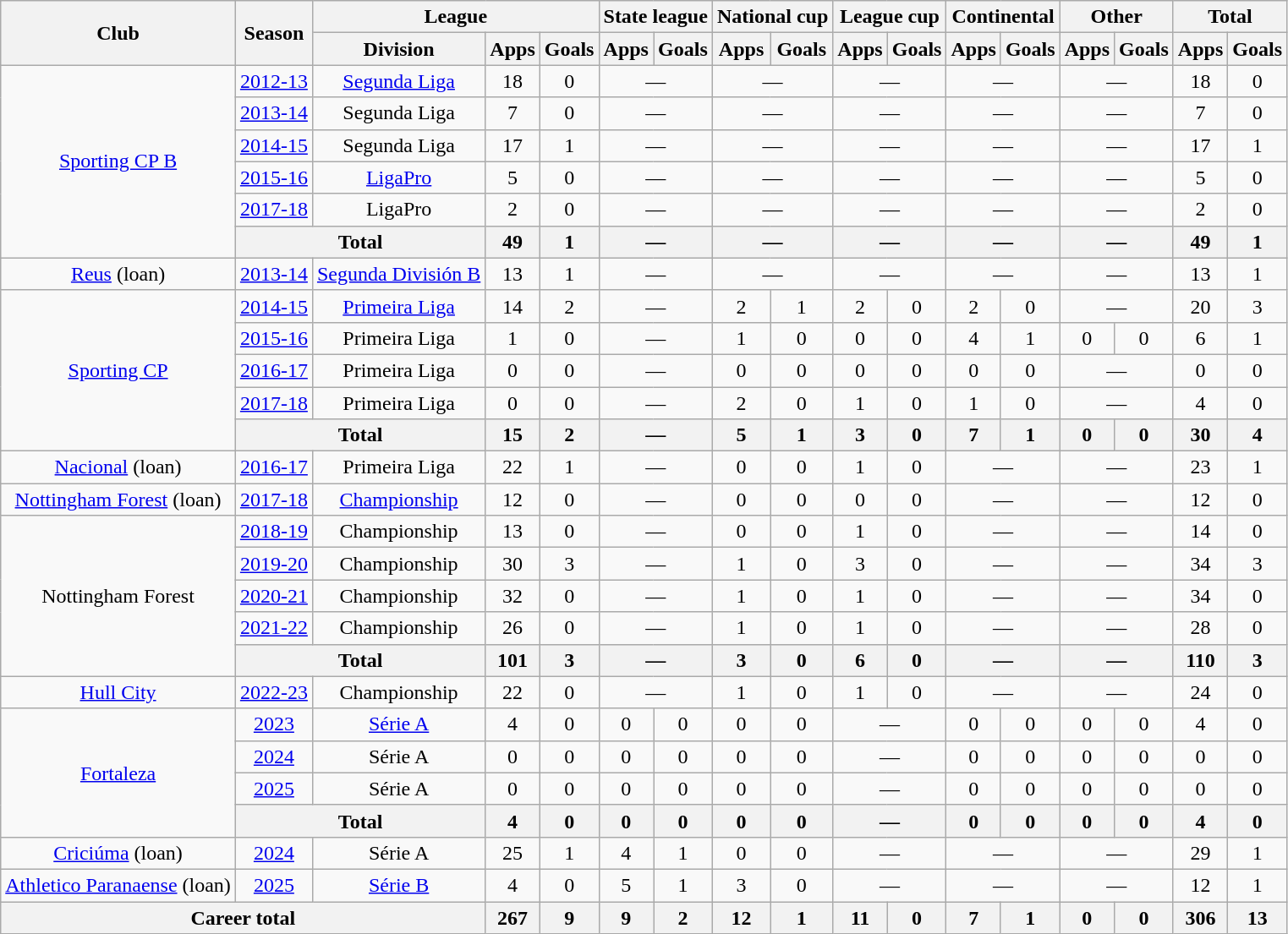<table class="wikitable" style="text-align:center">
<tr>
<th rowspan="2">Club</th>
<th rowspan="2">Season</th>
<th colspan="3">League</th>
<th colspan="2">State league</th>
<th colspan="2">National cup</th>
<th colspan="2">League cup</th>
<th colspan="2">Continental</th>
<th colspan="2">Other</th>
<th colspan="2">Total</th>
</tr>
<tr>
<th>Division</th>
<th>Apps</th>
<th>Goals</th>
<th>Apps</th>
<th>Goals</th>
<th>Apps</th>
<th>Goals</th>
<th>Apps</th>
<th>Goals</th>
<th>Apps</th>
<th>Goals</th>
<th>Apps</th>
<th>Goals</th>
<th>Apps</th>
<th>Goals</th>
</tr>
<tr>
<td rowspan="6"><a href='#'>Sporting CP B</a></td>
<td><a href='#'>2012-13</a></td>
<td><a href='#'>Segunda Liga</a></td>
<td>18</td>
<td>0</td>
<td colspan="2">—</td>
<td colspan="2">—</td>
<td colspan="2">—</td>
<td colspan="2">—</td>
<td colspan="2">—</td>
<td>18</td>
<td>0</td>
</tr>
<tr>
<td><a href='#'>2013-14</a></td>
<td>Segunda Liga</td>
<td>7</td>
<td>0</td>
<td colspan="2">—</td>
<td colspan="2">—</td>
<td colspan="2">—</td>
<td colspan="2">—</td>
<td colspan="2">—</td>
<td>7</td>
<td>0</td>
</tr>
<tr>
<td><a href='#'>2014-15</a></td>
<td>Segunda Liga</td>
<td>17</td>
<td>1</td>
<td colspan="2">—</td>
<td colspan="2">—</td>
<td colspan="2">—</td>
<td colspan="2">—</td>
<td colspan="2">—</td>
<td>17</td>
<td>1</td>
</tr>
<tr>
<td><a href='#'>2015-16</a></td>
<td><a href='#'>LigaPro</a></td>
<td>5</td>
<td>0</td>
<td colspan="2">—</td>
<td colspan="2">—</td>
<td colspan="2">—</td>
<td colspan="2">—</td>
<td colspan="2">—</td>
<td>5</td>
<td>0</td>
</tr>
<tr>
<td><a href='#'>2017-18</a></td>
<td>LigaPro</td>
<td>2</td>
<td>0</td>
<td colspan="2">—</td>
<td colspan="2">—</td>
<td colspan="2">—</td>
<td colspan="2">—</td>
<td colspan="2">—</td>
<td>2</td>
<td>0</td>
</tr>
<tr>
<th colspan="2">Total</th>
<th>49</th>
<th>1</th>
<th colspan="2">—</th>
<th colspan="2">—</th>
<th colspan="2">—</th>
<th colspan="2">—</th>
<th colspan="2">—</th>
<th>49</th>
<th>1</th>
</tr>
<tr>
<td><a href='#'>Reus</a> (loan)</td>
<td><a href='#'>2013-14</a></td>
<td><a href='#'>Segunda División B</a></td>
<td>13</td>
<td>1</td>
<td colspan="2">—</td>
<td colspan="2">—</td>
<td colspan="2">—</td>
<td colspan="2">—</td>
<td colspan="2">—</td>
<td>13</td>
<td>1</td>
</tr>
<tr>
<td rowspan="5"><a href='#'>Sporting CP</a></td>
<td><a href='#'>2014-15</a></td>
<td><a href='#'>Primeira Liga</a></td>
<td>14</td>
<td>2</td>
<td colspan="2">—</td>
<td>2</td>
<td>1</td>
<td>2</td>
<td>0</td>
<td>2</td>
<td>0</td>
<td colspan="2">—</td>
<td>20</td>
<td>3</td>
</tr>
<tr>
<td><a href='#'>2015-16</a></td>
<td>Primeira Liga</td>
<td>1</td>
<td>0</td>
<td colspan="2">—</td>
<td>1</td>
<td>0</td>
<td>0</td>
<td>0</td>
<td>4</td>
<td>1</td>
<td>0</td>
<td>0</td>
<td>6</td>
<td>1</td>
</tr>
<tr>
<td><a href='#'>2016-17</a></td>
<td>Primeira Liga</td>
<td>0</td>
<td>0</td>
<td colspan="2">—</td>
<td>0</td>
<td>0</td>
<td>0</td>
<td>0</td>
<td>0</td>
<td>0</td>
<td colspan="2">—</td>
<td>0</td>
<td>0</td>
</tr>
<tr>
<td><a href='#'>2017-18</a></td>
<td>Primeira Liga</td>
<td>0</td>
<td>0</td>
<td colspan="2">—</td>
<td>2</td>
<td>0</td>
<td>1</td>
<td>0</td>
<td>1</td>
<td>0</td>
<td colspan="2">—</td>
<td>4</td>
<td>0</td>
</tr>
<tr>
<th colspan="2">Total</th>
<th>15</th>
<th>2</th>
<th colspan="2">—</th>
<th>5</th>
<th>1</th>
<th>3</th>
<th>0</th>
<th>7</th>
<th>1</th>
<th>0</th>
<th>0</th>
<th>30</th>
<th>4</th>
</tr>
<tr>
<td><a href='#'>Nacional</a> (loan)</td>
<td><a href='#'>2016-17</a></td>
<td>Primeira Liga</td>
<td>22</td>
<td>1</td>
<td colspan="2">—</td>
<td>0</td>
<td>0</td>
<td>1</td>
<td>0</td>
<td colspan="2">—</td>
<td colspan="2">—</td>
<td>23</td>
<td>1</td>
</tr>
<tr>
<td><a href='#'>Nottingham Forest</a> (loan)</td>
<td><a href='#'>2017-18</a></td>
<td><a href='#'>Championship</a></td>
<td>12</td>
<td>0</td>
<td colspan="2">—</td>
<td>0</td>
<td>0</td>
<td>0</td>
<td>0</td>
<td colspan="2">—</td>
<td colspan="2">—</td>
<td>12</td>
<td>0</td>
</tr>
<tr>
<td rowspan="5">Nottingham Forest</td>
<td><a href='#'>2018-19</a></td>
<td>Championship</td>
<td>13</td>
<td>0</td>
<td colspan="2">—</td>
<td>0</td>
<td>0</td>
<td>1</td>
<td>0</td>
<td colspan="2">—</td>
<td colspan="2">—</td>
<td>14</td>
<td>0</td>
</tr>
<tr>
<td><a href='#'>2019-20</a></td>
<td>Championship</td>
<td>30</td>
<td>3</td>
<td colspan="2">—</td>
<td>1</td>
<td>0</td>
<td>3</td>
<td>0</td>
<td colspan="2">—</td>
<td colspan="2">—</td>
<td>34</td>
<td>3</td>
</tr>
<tr>
<td><a href='#'>2020-21</a></td>
<td>Championship</td>
<td>32</td>
<td>0</td>
<td colspan="2">—</td>
<td>1</td>
<td>0</td>
<td>1</td>
<td>0</td>
<td colspan="2">—</td>
<td colspan="2">—</td>
<td>34</td>
<td>0</td>
</tr>
<tr>
<td><a href='#'>2021-22</a></td>
<td>Championship</td>
<td>26</td>
<td>0</td>
<td colspan="2">—</td>
<td>1</td>
<td>0</td>
<td>1</td>
<td>0</td>
<td colspan="2">—</td>
<td colspan="2">—</td>
<td>28</td>
<td>0</td>
</tr>
<tr>
<th colspan="2">Total</th>
<th>101</th>
<th>3</th>
<th colspan="2">—</th>
<th>3</th>
<th>0</th>
<th>6</th>
<th>0</th>
<th colspan="2">—</th>
<th colspan="2">—</th>
<th>110</th>
<th>3</th>
</tr>
<tr>
<td><a href='#'>Hull City</a></td>
<td><a href='#'>2022-23</a></td>
<td>Championship</td>
<td>22</td>
<td>0</td>
<td colspan="2">—</td>
<td>1</td>
<td>0</td>
<td>1</td>
<td>0</td>
<td colspan="2">—</td>
<td colspan="2">—</td>
<td>24</td>
<td>0</td>
</tr>
<tr>
<td rowspan="4"><a href='#'>Fortaleza</a></td>
<td><a href='#'>2023</a></td>
<td><a href='#'>Série A</a></td>
<td>4</td>
<td>0</td>
<td>0</td>
<td>0</td>
<td>0</td>
<td>0</td>
<td colspan="2">—</td>
<td>0</td>
<td>0</td>
<td>0</td>
<td>0</td>
<td>4</td>
<td>0</td>
</tr>
<tr>
<td><a href='#'>2024</a></td>
<td>Série A</td>
<td>0</td>
<td>0</td>
<td>0</td>
<td>0</td>
<td>0</td>
<td>0</td>
<td colspan="2">—</td>
<td>0</td>
<td>0</td>
<td>0</td>
<td>0</td>
<td>0</td>
<td>0</td>
</tr>
<tr>
<td><a href='#'>2025</a></td>
<td>Série A</td>
<td>0</td>
<td>0</td>
<td>0</td>
<td>0</td>
<td>0</td>
<td>0</td>
<td colspan="2">—</td>
<td>0</td>
<td>0</td>
<td>0</td>
<td>0</td>
<td>0</td>
<td>0</td>
</tr>
<tr>
<th colspan="2">Total</th>
<th>4</th>
<th>0</th>
<th>0</th>
<th>0</th>
<th>0</th>
<th>0</th>
<th colspan="2">—</th>
<th>0</th>
<th>0</th>
<th>0</th>
<th>0</th>
<th>4</th>
<th>0</th>
</tr>
<tr>
<td><a href='#'>Criciúma</a> (loan)</td>
<td><a href='#'>2024</a></td>
<td>Série A</td>
<td>25</td>
<td>1</td>
<td>4</td>
<td>1</td>
<td>0</td>
<td>0</td>
<td colspan="2">—</td>
<td colspan="2">—</td>
<td colspan="2">—</td>
<td>29</td>
<td>1</td>
</tr>
<tr>
<td><a href='#'>Athletico Paranaense</a> (loan)</td>
<td><a href='#'>2025</a></td>
<td><a href='#'>Série B</a></td>
<td>4</td>
<td>0</td>
<td>5</td>
<td>1</td>
<td>3</td>
<td>0</td>
<td colspan="2">—</td>
<td colspan="2">—</td>
<td colspan="2">—</td>
<td>12</td>
<td>1</td>
</tr>
<tr>
<th colspan="3">Career total</th>
<th>267</th>
<th>9</th>
<th>9</th>
<th>2</th>
<th>12</th>
<th>1</th>
<th>11</th>
<th>0</th>
<th>7</th>
<th>1</th>
<th>0</th>
<th>0</th>
<th>306</th>
<th>13</th>
</tr>
</table>
